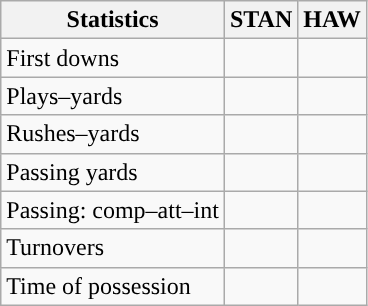<table class="wikitable" style="float:left">
<tr>
<th>Statistics</th>
<th>STAN</th>
<th>HAW</th>
</tr>
<tr>
<td>First downs</td>
<td></td>
<td></td>
</tr>
<tr>
<td>Plays–yards</td>
<td></td>
<td></td>
</tr>
<tr>
<td>Rushes–yards</td>
<td></td>
<td></td>
</tr>
<tr>
<td>Passing yards</td>
<td></td>
<td></td>
</tr>
<tr>
<td>Passing: comp–att–int</td>
<td></td>
<td></td>
</tr>
<tr>
<td>Turnovers</td>
<td></td>
<td></td>
</tr>
<tr>
<td>Time of possession</td>
<td></td>
<td></td>
</tr>
</table>
